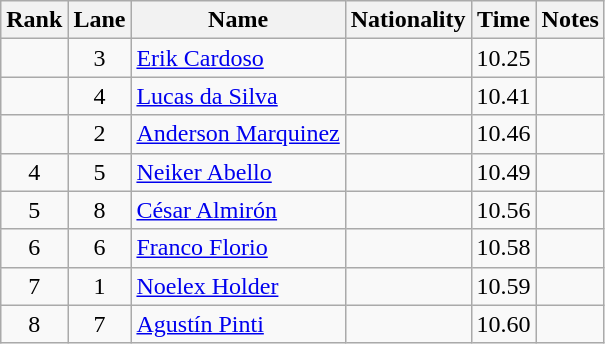<table class="wikitable sortable" style="text-align:center">
<tr>
<th>Rank</th>
<th>Lane</th>
<th>Name</th>
<th>Nationality</th>
<th>Time</th>
<th>Notes</th>
</tr>
<tr>
<td></td>
<td>3</td>
<td align=left><a href='#'>Erik Cardoso</a></td>
<td align=left></td>
<td>10.25</td>
<td></td>
</tr>
<tr>
<td></td>
<td>4</td>
<td align=left><a href='#'>Lucas da Silva</a></td>
<td align=left></td>
<td>10.41</td>
<td></td>
</tr>
<tr>
<td></td>
<td>2</td>
<td align=left><a href='#'>Anderson Marquinez</a></td>
<td align=left></td>
<td>10.46</td>
<td></td>
</tr>
<tr>
<td>4</td>
<td>5</td>
<td align=left><a href='#'>Neiker Abello</a></td>
<td align=left></td>
<td>10.49</td>
<td></td>
</tr>
<tr>
<td>5</td>
<td>8</td>
<td align=left><a href='#'>César Almirón</a></td>
<td align=left></td>
<td>10.56</td>
<td></td>
</tr>
<tr>
<td>6</td>
<td>6</td>
<td align=left><a href='#'>Franco Florio</a></td>
<td align=left></td>
<td>10.58</td>
<td></td>
</tr>
<tr>
<td>7</td>
<td>1</td>
<td align=left><a href='#'>Noelex Holder</a></td>
<td align=left></td>
<td>10.59</td>
<td></td>
</tr>
<tr>
<td>8</td>
<td>7</td>
<td align=left><a href='#'>Agustín Pinti</a></td>
<td align=left></td>
<td>10.60</td>
<td></td>
</tr>
</table>
